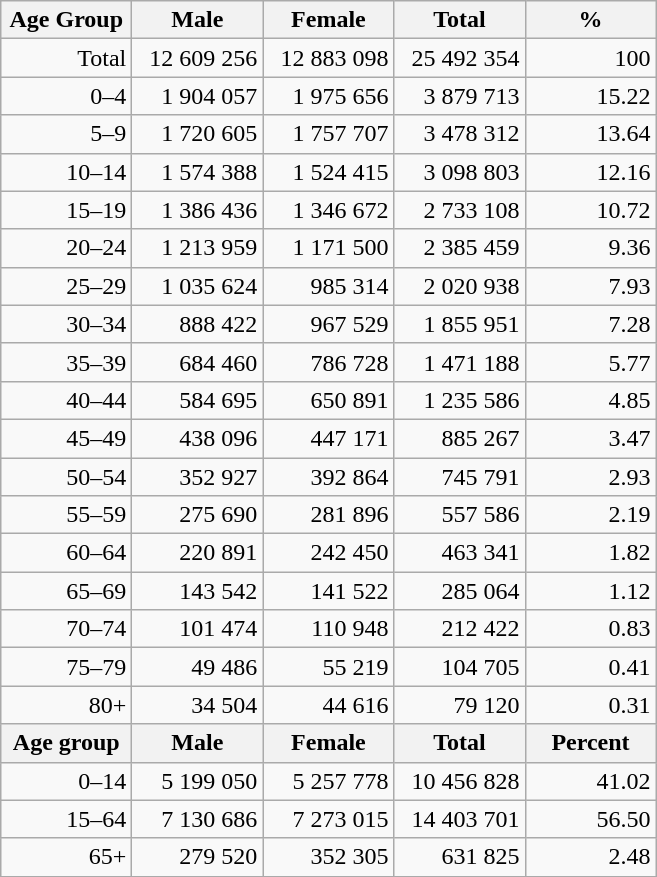<table class="wikitable">
<tr>
<th width="80pt">Age Group</th>
<th width="80pt">Male</th>
<th width="80pt">Female</th>
<th width="80pt">Total</th>
<th width="80pt">%</th>
</tr>
<tr>
<td align="right">Total</td>
<td align="right">12 609 256</td>
<td align="right">12 883 098</td>
<td align="right">25 492 354</td>
<td align="right">100</td>
</tr>
<tr>
<td align="right">0–4</td>
<td align="right">1 904 057</td>
<td align="right">1 975 656</td>
<td align="right">3 879 713</td>
<td align="right">15.22</td>
</tr>
<tr>
<td align="right">5–9</td>
<td align="right">1 720 605</td>
<td align="right">1 757 707</td>
<td align="right">3 478 312</td>
<td align="right">13.64</td>
</tr>
<tr>
<td align="right">10–14</td>
<td align="right">1 574 388</td>
<td align="right">1 524 415</td>
<td align="right">3 098 803</td>
<td align="right">12.16</td>
</tr>
<tr>
<td align="right">15–19</td>
<td align="right">1 386 436</td>
<td align="right">1 346 672</td>
<td align="right">2 733 108</td>
<td align="right">10.72</td>
</tr>
<tr>
<td align="right">20–24</td>
<td align="right">1 213 959</td>
<td align="right">1 171 500</td>
<td align="right">2 385 459</td>
<td align="right">9.36</td>
</tr>
<tr>
<td align="right">25–29</td>
<td align="right">1 035 624</td>
<td align="right">985 314</td>
<td align="right">2 020 938</td>
<td align="right">7.93</td>
</tr>
<tr>
<td align="right">30–34</td>
<td align="right">888 422</td>
<td align="right">967 529</td>
<td align="right">1 855 951</td>
<td align="right">7.28</td>
</tr>
<tr>
<td align="right">35–39</td>
<td align="right">684 460</td>
<td align="right">786 728</td>
<td align="right">1 471 188</td>
<td align="right">5.77</td>
</tr>
<tr>
<td align="right">40–44</td>
<td align="right">584 695</td>
<td align="right">650 891</td>
<td align="right">1 235 586</td>
<td align="right">4.85</td>
</tr>
<tr>
<td align="right">45–49</td>
<td align="right">438 096</td>
<td align="right">447 171</td>
<td align="right">885 267</td>
<td align="right">3.47</td>
</tr>
<tr>
<td align="right">50–54</td>
<td align="right">352 927</td>
<td align="right">392 864</td>
<td align="right">745 791</td>
<td align="right">2.93</td>
</tr>
<tr>
<td align="right">55–59</td>
<td align="right">275 690</td>
<td align="right">281 896</td>
<td align="right">557 586</td>
<td align="right">2.19</td>
</tr>
<tr>
<td align="right">60–64</td>
<td align="right">220 891</td>
<td align="right">242 450</td>
<td align="right">463 341</td>
<td align="right">1.82</td>
</tr>
<tr>
<td align="right">65–69</td>
<td align="right">143 542</td>
<td align="right">141 522</td>
<td align="right">285 064</td>
<td align="right">1.12</td>
</tr>
<tr>
<td align="right">70–74</td>
<td align="right">101 474</td>
<td align="right">110 948</td>
<td align="right">212 422</td>
<td align="right">0.83</td>
</tr>
<tr>
<td align="right">75–79</td>
<td align="right">49 486</td>
<td align="right">55 219</td>
<td align="right">104 705</td>
<td align="right">0.41</td>
</tr>
<tr>
<td align="right">80+</td>
<td align="right">34 504</td>
<td align="right">44 616</td>
<td align="right">79 120</td>
<td align="right">0.31</td>
</tr>
<tr>
<th width="50">Age group</th>
<th width="80pt">Male</th>
<th width="80">Female</th>
<th width="80">Total</th>
<th width="50">Percent</th>
</tr>
<tr>
<td align="right">0–14</td>
<td align="right">5 199 050</td>
<td align="right">5 257 778</td>
<td align="right">10 456 828</td>
<td align="right">41.02</td>
</tr>
<tr>
<td align="right">15–64</td>
<td align="right">7 130 686</td>
<td align="right">7 273 015</td>
<td align="right">14 403 701</td>
<td align="right">56.50</td>
</tr>
<tr>
<td align="right">65+</td>
<td align="right">279 520</td>
<td align="right">352 305</td>
<td align="right">631 825</td>
<td align="right">2.48</td>
</tr>
<tr>
</tr>
</table>
